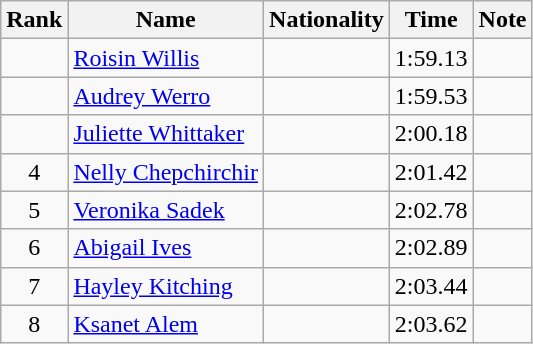<table class="wikitable sortable" style="text-align:center">
<tr>
<th>Rank</th>
<th>Name</th>
<th>Nationality</th>
<th>Time</th>
<th>Note</th>
</tr>
<tr>
<td></td>
<td align=left><a href='#'>Roisin Willis</a></td>
<td align=left></td>
<td>1:59.13</td>
<td></td>
</tr>
<tr>
<td></td>
<td align=left><a href='#'>Audrey Werro</a></td>
<td align=left></td>
<td>1:59.53</td>
<td></td>
</tr>
<tr>
<td></td>
<td align=left><a href='#'>Juliette Whittaker</a></td>
<td align=left></td>
<td>2:00.18</td>
<td></td>
</tr>
<tr>
<td>4</td>
<td align=left><a href='#'>Nelly Chepchirchir</a></td>
<td align=left></td>
<td>2:01.42</td>
<td></td>
</tr>
<tr>
<td>5</td>
<td align=left><a href='#'>Veronika Sadek</a></td>
<td align=left></td>
<td>2:02.78</td>
<td></td>
</tr>
<tr>
<td>6</td>
<td align=left><a href='#'>Abigail Ives</a></td>
<td align=left></td>
<td>2:02.89</td>
<td></td>
</tr>
<tr>
<td>7</td>
<td align=left><a href='#'>Hayley Kitching</a></td>
<td align=left></td>
<td>2:03.44</td>
<td></td>
</tr>
<tr>
<td>8</td>
<td align=left><a href='#'>Ksanet Alem</a></td>
<td align=left></td>
<td>2:03.62</td>
<td></td>
</tr>
</table>
